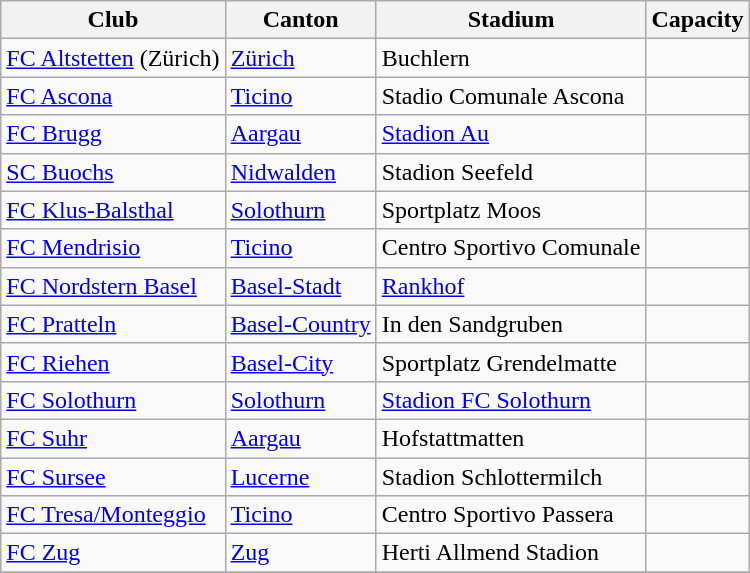<table class="wikitable">
<tr>
<th>Club</th>
<th>Canton</th>
<th>Stadium</th>
<th>Capacity</th>
</tr>
<tr>
<td><a href='#'>FC Altstetten</a> (Zürich)</td>
<td><a href='#'>Zürich</a></td>
<td>Buchlern</td>
<td></td>
</tr>
<tr>
<td><a href='#'>FC Ascona</a></td>
<td><a href='#'>Ticino</a></td>
<td>Stadio Comunale Ascona</td>
<td></td>
</tr>
<tr>
<td><a href='#'>FC Brugg</a></td>
<td><a href='#'>Aargau</a></td>
<td><a href='#'>Stadion Au</a></td>
<td></td>
</tr>
<tr>
<td><a href='#'>SC Buochs</a></td>
<td><a href='#'>Nidwalden</a></td>
<td>Stadion Seefeld</td>
<td></td>
</tr>
<tr>
<td><a href='#'>FC Klus-Balsthal</a></td>
<td><a href='#'>Solothurn</a></td>
<td>Sportplatz Moos</td>
<td></td>
</tr>
<tr>
<td><a href='#'>FC Mendrisio</a></td>
<td><a href='#'>Ticino</a></td>
<td>Centro Sportivo Comunale</td>
<td></td>
</tr>
<tr>
<td><a href='#'>FC Nordstern Basel</a></td>
<td><a href='#'>Basel-Stadt</a></td>
<td><a href='#'>Rankhof</a></td>
<td></td>
</tr>
<tr>
<td><a href='#'>FC Pratteln</a></td>
<td><a href='#'>Basel-Country</a></td>
<td>In den Sandgruben</td>
<td></td>
</tr>
<tr>
<td><a href='#'>FC Riehen</a></td>
<td><a href='#'>Basel-City</a></td>
<td>Sportplatz Grendelmatte</td>
<td></td>
</tr>
<tr>
<td><a href='#'>FC Solothurn</a></td>
<td><a href='#'>Solothurn</a></td>
<td><a href='#'>Stadion FC Solothurn</a></td>
<td></td>
</tr>
<tr>
<td><a href='#'>FC Suhr</a></td>
<td><a href='#'>Aargau</a></td>
<td>Hofstattmatten</td>
<td></td>
</tr>
<tr>
<td><a href='#'>FC Sursee</a></td>
<td><a href='#'>Lucerne</a></td>
<td>Stadion Schlottermilch</td>
<td></td>
</tr>
<tr>
<td><a href='#'>FC Tresa/Monteggio</a></td>
<td><a href='#'>Ticino</a></td>
<td>Centro Sportivo Passera</td>
<td></td>
</tr>
<tr>
<td><a href='#'>FC Zug</a></td>
<td><a href='#'>Zug</a></td>
<td>Herti Allmend Stadion</td>
<td></td>
</tr>
<tr>
</tr>
</table>
